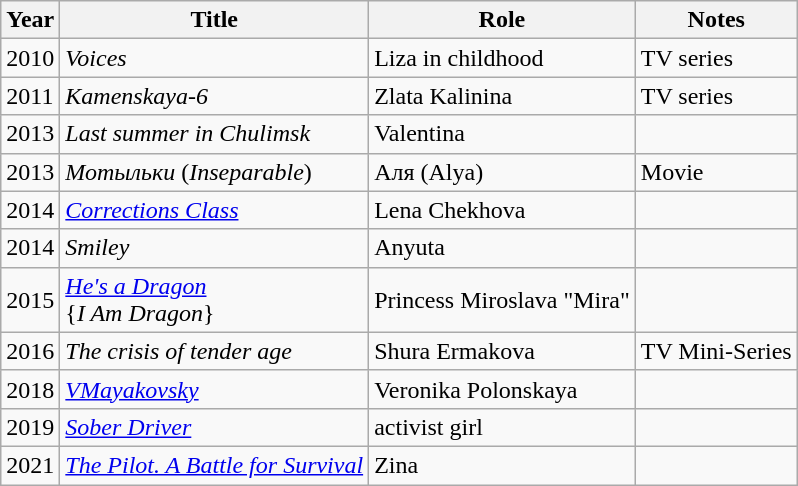<table class="wikitable sortable">
<tr>
<th>Year</th>
<th>Title</th>
<th>Role</th>
<th>Notes</th>
</tr>
<tr>
<td>2010</td>
<td><em>Voices</em></td>
<td>Liza in childhood</td>
<td>TV series</td>
</tr>
<tr>
<td>2011</td>
<td><em>Kamenskaya-6</em></td>
<td>Zlata Kalinina</td>
<td>TV series</td>
</tr>
<tr>
<td>2013</td>
<td><em>Last summer in Chulimsk</em></td>
<td>Valentina</td>
<td></td>
</tr>
<tr>
<td>2013</td>
<td><em>Мотыльки</em> (<em>Inseparable</em>)</td>
<td>Аля (Alya)</td>
<td>Movie</td>
</tr>
<tr>
<td>2014</td>
<td><em><a href='#'>Corrections Class</a></em></td>
<td>Lena Chekhova</td>
<td></td>
</tr>
<tr>
<td>2014</td>
<td><em>Smiley</em></td>
<td>Anyuta</td>
<td></td>
</tr>
<tr>
<td>2015</td>
<td><em><a href='#'>He's a Dragon</a></em> <br> {<em>I Am Dragon</em>}</td>
<td>Princess Miroslava "Mira"</td>
<td></td>
</tr>
<tr>
<td>2016</td>
<td><em>The crisis of tender age</em></td>
<td>Shura Ermakova</td>
<td>TV Mini-Series</td>
</tr>
<tr>
<td>2018</td>
<td><em><a href='#'>VMayakovsky</a></em></td>
<td>Veronika Polonskaya</td>
<td></td>
</tr>
<tr>
<td>2019</td>
<td><em><a href='#'>Sober Driver</a></em></td>
<td>activist girl</td>
<td></td>
</tr>
<tr>
<td>2021</td>
<td><em><a href='#'>The Pilot. A Battle for Survival</a></em></td>
<td>Zina</td>
<td></td>
</tr>
</table>
